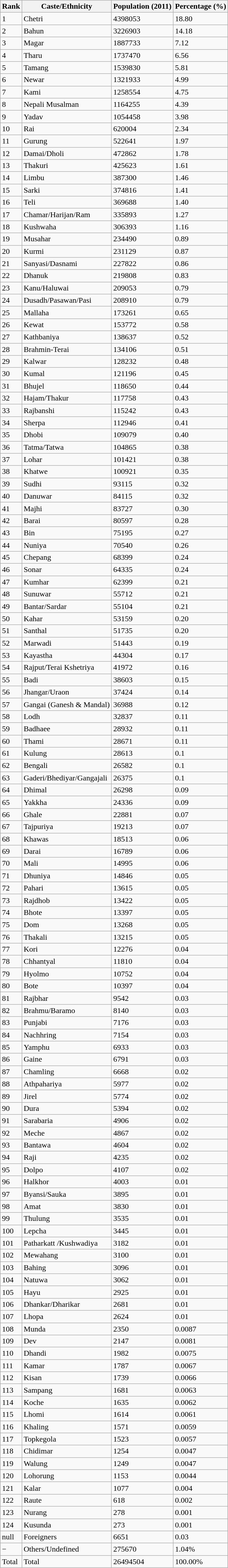<table class="wikitable">
<tr>
<th>Rank</th>
<th>Caste/Ethnicity</th>
<th>Population (2011)</th>
<th>Percentage (%)</th>
</tr>
<tr>
<td>1</td>
<td>Chetri</td>
<td>4398053</td>
<td>18.80</td>
</tr>
<tr>
<td>2</td>
<td>Bahun</td>
<td>3226903</td>
<td>14.18</td>
</tr>
<tr>
<td>3</td>
<td>Magar</td>
<td>1887733</td>
<td>7.12</td>
</tr>
<tr>
<td>4</td>
<td>Tharu</td>
<td>1737470</td>
<td>6.56</td>
</tr>
<tr>
<td>5</td>
<td>Tamang</td>
<td>1539830</td>
<td>5.81</td>
</tr>
<tr>
<td>6</td>
<td>Newar</td>
<td>1321933</td>
<td>4.99</td>
</tr>
<tr>
<td>7</td>
<td>Kami</td>
<td>1258554</td>
<td>4.75</td>
</tr>
<tr>
<td>8</td>
<td>Nepali Musalman</td>
<td>1164255</td>
<td>4.39</td>
</tr>
<tr>
<td>9</td>
<td>Yadav</td>
<td>1054458</td>
<td>3.98</td>
</tr>
<tr>
<td>10</td>
<td>Rai</td>
<td>620004</td>
<td>2.34</td>
</tr>
<tr>
<td>11</td>
<td>Gurung</td>
<td>522641</td>
<td>1.97</td>
</tr>
<tr>
<td>12</td>
<td>Damai/Dholi</td>
<td>472862</td>
<td>1.78</td>
</tr>
<tr>
<td>13</td>
<td>Thakuri</td>
<td>425623</td>
<td>1.61</td>
</tr>
<tr>
<td>14</td>
<td>Limbu</td>
<td>387300</td>
<td>1.46</td>
</tr>
<tr>
<td>15</td>
<td>Sarki</td>
<td>374816</td>
<td>1.41</td>
</tr>
<tr>
<td>16</td>
<td>Teli</td>
<td>369688</td>
<td>1.40</td>
</tr>
<tr>
<td>17</td>
<td>Chamar/Harijan/Ram</td>
<td>335893</td>
<td>1.27</td>
</tr>
<tr>
<td>18</td>
<td>Kushwaha</td>
<td>306393</td>
<td>1.16</td>
</tr>
<tr>
<td>19</td>
<td>Musahar</td>
<td>234490</td>
<td>0.89</td>
</tr>
<tr>
<td>20</td>
<td>Kurmi</td>
<td>231129</td>
<td>0.87</td>
</tr>
<tr>
<td>21</td>
<td>Sanyasi/Dasnami</td>
<td>227822</td>
<td>0.86</td>
</tr>
<tr>
<td>22</td>
<td>Dhanuk</td>
<td>219808</td>
<td>0.83</td>
</tr>
<tr>
<td>23</td>
<td>Kanu/Haluwai</td>
<td>209053</td>
<td>0.79</td>
</tr>
<tr>
<td>24</td>
<td>Dusadh/Pasawan/Pasi</td>
<td>208910</td>
<td>0.79</td>
</tr>
<tr>
<td>25</td>
<td>Mallaha</td>
<td>173261</td>
<td>0.65</td>
</tr>
<tr>
<td>26</td>
<td>Kewat</td>
<td>153772</td>
<td>0.58</td>
</tr>
<tr>
<td>27</td>
<td>Kathbaniya</td>
<td>138637</td>
<td>0.52</td>
</tr>
<tr>
<td>28</td>
<td>Brahmin-Terai</td>
<td>134106</td>
<td>0.51</td>
</tr>
<tr>
<td>29</td>
<td>Kalwar</td>
<td>128232</td>
<td>0.48</td>
</tr>
<tr>
<td>30</td>
<td>Kumal</td>
<td>121196</td>
<td>0.45</td>
</tr>
<tr>
<td>31</td>
<td>Bhujel</td>
<td>118650</td>
<td>0.44</td>
</tr>
<tr>
<td>32</td>
<td>Hajam/Thakur</td>
<td>117758</td>
<td>0.43</td>
</tr>
<tr>
<td>33</td>
<td>Rajbanshi</td>
<td>115242</td>
<td>0.43</td>
</tr>
<tr>
<td>34</td>
<td>Sherpa</td>
<td>112946</td>
<td>0.41</td>
</tr>
<tr>
<td>35</td>
<td>Dhobi</td>
<td>109079</td>
<td>0.40</td>
</tr>
<tr>
<td>36</td>
<td>Tatma/Tatwa</td>
<td>104865</td>
<td>0.38</td>
</tr>
<tr>
<td>37</td>
<td>Lohar</td>
<td>101421</td>
<td>0.38</td>
</tr>
<tr>
<td>38</td>
<td>Khatwe</td>
<td>100921</td>
<td>0.35</td>
</tr>
<tr>
<td>39</td>
<td>Sudhi</td>
<td>93115</td>
<td>0.32</td>
</tr>
<tr>
<td>40</td>
<td>Danuwar</td>
<td>84115</td>
<td>0.32</td>
</tr>
<tr>
<td>41</td>
<td>Majhi</td>
<td>83727</td>
<td>0.30</td>
</tr>
<tr>
<td>42</td>
<td>Barai</td>
<td>80597</td>
<td>0.28</td>
</tr>
<tr>
<td>43</td>
<td>Bin</td>
<td>75195</td>
<td>0.27</td>
</tr>
<tr>
<td>44</td>
<td>Nuniya</td>
<td>70540</td>
<td>0.26</td>
</tr>
<tr>
<td>45</td>
<td>Chepang</td>
<td>68399</td>
<td>0.24</td>
</tr>
<tr>
<td>46</td>
<td>Sonar</td>
<td>64335</td>
<td>0.24</td>
</tr>
<tr>
<td>47</td>
<td>Kumhar</td>
<td>62399</td>
<td>0.21</td>
</tr>
<tr>
<td>48</td>
<td>Sunuwar</td>
<td>55712</td>
<td>0.21</td>
</tr>
<tr>
<td>49</td>
<td>Bantar/Sardar</td>
<td>55104</td>
<td>0.21</td>
</tr>
<tr>
<td>50</td>
<td>Kahar</td>
<td>53159</td>
<td>0.20</td>
</tr>
<tr>
<td>51</td>
<td>Santhal</td>
<td>51735</td>
<td>0.20</td>
</tr>
<tr>
<td>52</td>
<td>Marwadi</td>
<td>51443</td>
<td>0.19</td>
</tr>
<tr>
<td>53</td>
<td>Kayastha</td>
<td>44304</td>
<td>0.17</td>
</tr>
<tr>
<td>54</td>
<td>Rajput/Terai Kshetriya</td>
<td>41972</td>
<td>0.16</td>
</tr>
<tr>
<td>55</td>
<td>Badi</td>
<td>38603</td>
<td>0.15</td>
</tr>
<tr>
<td>56</td>
<td>Jhangar/Uraon</td>
<td>37424</td>
<td>0.14</td>
</tr>
<tr>
<td>57</td>
<td>Gangai (Ganesh & Mandal)</td>
<td>36988</td>
<td>0.12</td>
</tr>
<tr>
<td>58</td>
<td>Lodh</td>
<td>32837</td>
<td>0.11</td>
</tr>
<tr>
<td>59</td>
<td>Badhaee</td>
<td>28932</td>
<td>0.11</td>
</tr>
<tr>
<td>60</td>
<td>Thami</td>
<td>28671</td>
<td>0.11</td>
</tr>
<tr>
<td>61</td>
<td>Kulung</td>
<td>28613</td>
<td>0.1</td>
</tr>
<tr>
<td>62</td>
<td>Bengali</td>
<td>26582</td>
<td>0.1</td>
</tr>
<tr>
<td>63</td>
<td>Gaderi/Bhediyar/Gangajali</td>
<td>26375</td>
<td>0.1</td>
</tr>
<tr>
<td>64</td>
<td>Dhimal</td>
<td>26298</td>
<td>0.09</td>
</tr>
<tr>
<td>65</td>
<td>Yakkha</td>
<td>24336</td>
<td>0.09</td>
</tr>
<tr>
<td>66</td>
<td>Ghale</td>
<td>22881</td>
<td>0.07</td>
</tr>
<tr>
<td>67</td>
<td>Tajpuriya</td>
<td>19213</td>
<td>0.07</td>
</tr>
<tr>
<td>68</td>
<td>Khawas</td>
<td>18513</td>
<td>0.06</td>
</tr>
<tr>
<td>69</td>
<td>Darai</td>
<td>16789</td>
<td>0.06</td>
</tr>
<tr>
<td>70</td>
<td>Mali</td>
<td>14995</td>
<td>0.06</td>
</tr>
<tr>
<td>71</td>
<td>Dhuniya</td>
<td>14846</td>
<td>0.05</td>
</tr>
<tr>
<td>72</td>
<td>Pahari</td>
<td>13615</td>
<td>0.05</td>
</tr>
<tr>
<td>73</td>
<td>Rajdhob</td>
<td>13422</td>
<td>0.05</td>
</tr>
<tr>
<td>74</td>
<td>Bhote</td>
<td>13397</td>
<td>0.05</td>
</tr>
<tr>
<td>75</td>
<td>Dom</td>
<td>13268</td>
<td>0.05</td>
</tr>
<tr>
<td>76</td>
<td>Thakali</td>
<td>13215</td>
<td>0.05</td>
</tr>
<tr>
<td>77</td>
<td>Kori</td>
<td>12276</td>
<td>0.04</td>
</tr>
<tr>
<td>78</td>
<td>Chhantyal</td>
<td>11810</td>
<td>0.04</td>
</tr>
<tr>
<td>79</td>
<td>Hyolmo</td>
<td>10752</td>
<td>0.04</td>
</tr>
<tr>
<td>80</td>
<td>Bote</td>
<td>10397</td>
<td>0.04</td>
</tr>
<tr>
<td>81</td>
<td>Rajbhar</td>
<td>9542</td>
<td>0.03</td>
</tr>
<tr>
<td>82</td>
<td>Brahmu/Baramo</td>
<td>8140</td>
<td>0.03</td>
</tr>
<tr>
<td>83</td>
<td>Punjabi</td>
<td>7176</td>
<td>0.03</td>
</tr>
<tr>
<td>84</td>
<td>Nachhring</td>
<td>7154</td>
<td>0.03</td>
</tr>
<tr>
<td>85</td>
<td>Yamphu</td>
<td>6933</td>
<td>0.03</td>
</tr>
<tr>
<td>86</td>
<td>Gaine</td>
<td>6791</td>
<td>0.03</td>
</tr>
<tr>
<td>87</td>
<td>Chamling</td>
<td>6668</td>
<td>0.02</td>
</tr>
<tr>
<td>88</td>
<td>Athpahariya</td>
<td>5977</td>
<td>0.02</td>
</tr>
<tr>
<td>89</td>
<td>Jirel</td>
<td>5774</td>
<td>0.02</td>
</tr>
<tr>
<td>90</td>
<td>Dura</td>
<td>5394</td>
<td>0.02</td>
</tr>
<tr>
<td>91</td>
<td>Sarabaria</td>
<td>4906</td>
<td>0.02</td>
</tr>
<tr>
<td>92</td>
<td>Meche</td>
<td>4867</td>
<td>0.02</td>
</tr>
<tr>
<td>93</td>
<td>Bantawa</td>
<td>4604</td>
<td>0.02</td>
</tr>
<tr>
<td>94</td>
<td>Raji</td>
<td>4235</td>
<td>0.02</td>
</tr>
<tr>
<td>95</td>
<td>Dolpo</td>
<td>4107</td>
<td>0.02</td>
</tr>
<tr>
<td>96</td>
<td>Halkhor</td>
<td>4003</td>
<td>0.01</td>
</tr>
<tr>
<td>97</td>
<td>Byansi/Sauka</td>
<td>3895</td>
<td>0.01</td>
</tr>
<tr>
<td>98</td>
<td>Amat</td>
<td>3830</td>
<td>0.01</td>
</tr>
<tr>
<td>99</td>
<td>Thulung</td>
<td>3535</td>
<td>0.01</td>
</tr>
<tr>
<td>100</td>
<td>Lepcha</td>
<td>3445</td>
<td>0.01</td>
</tr>
<tr>
<td>101</td>
<td>Patharkatt /Kushwadiya</td>
<td>3182</td>
<td>0.01</td>
</tr>
<tr>
<td>102</td>
<td>Mewahang</td>
<td>3100</td>
<td>0.01</td>
</tr>
<tr>
<td>103</td>
<td>Bahing</td>
<td>3096</td>
<td>0.01</td>
</tr>
<tr>
<td>104</td>
<td>Natuwa</td>
<td>3062</td>
<td>0.01</td>
</tr>
<tr>
<td>105</td>
<td>Hayu</td>
<td>2925</td>
<td>0.01</td>
</tr>
<tr>
<td>106</td>
<td>Dhankar/Dharikar</td>
<td>2681</td>
<td>0.01</td>
</tr>
<tr>
<td>107</td>
<td>Lhopa</td>
<td>2624</td>
<td>0.01</td>
</tr>
<tr>
<td>108</td>
<td>Munda</td>
<td>2350</td>
<td>0.0087</td>
</tr>
<tr>
<td>109</td>
<td>Dev</td>
<td>2147</td>
<td>0.0081</td>
</tr>
<tr>
<td>110</td>
<td>Dhandi</td>
<td>1982</td>
<td>0.0075</td>
</tr>
<tr>
<td>111</td>
<td>Kamar</td>
<td>1787</td>
<td>0.0067</td>
</tr>
<tr>
<td>112</td>
<td>Kisan</td>
<td>1739</td>
<td>0.0066</td>
</tr>
<tr>
<td>113</td>
<td>Sampang</td>
<td>1681</td>
<td>0.0063</td>
</tr>
<tr>
<td>114</td>
<td>Koche</td>
<td>1635</td>
<td>0.0062</td>
</tr>
<tr>
<td>115</td>
<td>Lhomi</td>
<td>1614</td>
<td>0.0061</td>
</tr>
<tr>
<td>116</td>
<td>Khaling</td>
<td>1571</td>
<td>0.0059</td>
</tr>
<tr>
<td>117</td>
<td>Topkegola</td>
<td>1523</td>
<td>0.0057</td>
</tr>
<tr>
<td>118</td>
<td>Chidimar</td>
<td>1254</td>
<td>0.0047</td>
</tr>
<tr>
<td>119</td>
<td>Walung</td>
<td>1249</td>
<td>0.0047</td>
</tr>
<tr>
<td>120</td>
<td>Lohorung</td>
<td>1153</td>
<td>0.0044</td>
</tr>
<tr>
<td>121</td>
<td>Kalar</td>
<td>1077</td>
<td>0.004</td>
</tr>
<tr>
<td>122</td>
<td>Raute</td>
<td>618</td>
<td>0.002</td>
</tr>
<tr>
<td>123</td>
<td>Nurang</td>
<td>278</td>
<td>0.001</td>
</tr>
<tr>
<td>124</td>
<td>Kusunda</td>
<td>273</td>
<td>0.001</td>
</tr>
<tr>
<td>null</td>
<td>Foreigners</td>
<td>6651</td>
<td>0.03</td>
</tr>
<tr>
<td>−</td>
<td>Others/Undefined</td>
<td>275670</td>
<td>1.04%</td>
</tr>
<tr>
<td>Total</td>
<td>Total</td>
<td>26494504</td>
<td>100.00%</td>
</tr>
</table>
